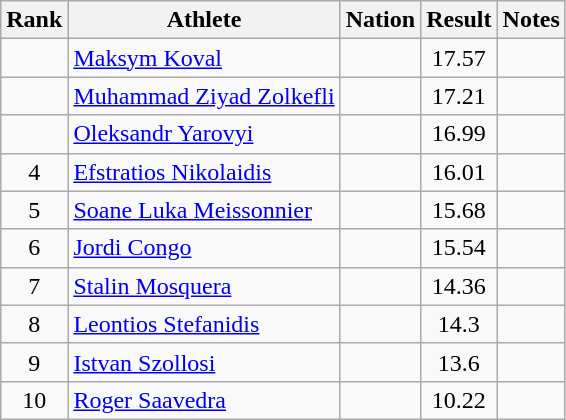<table class='wikitable'>
<tr>
<th>Rank</th>
<th>Athlete</th>
<th>Nation</th>
<th>Result</th>
<th>Notes</th>
</tr>
<tr>
<td align=center></td>
<td><a href='#'>Maksym  Koval</a></td>
<td></td>
<td align=center>17.57</td>
<td></td>
</tr>
<tr>
<td align=center></td>
<td><a href='#'>Muhammad  Ziyad Zolkefli</a></td>
<td></td>
<td align=center>17.21</td>
<td></td>
</tr>
<tr>
<td align=center></td>
<td><a href='#'>Oleksandr Yarovyi</a></td>
<td></td>
<td align=center>16.99</td>
<td></td>
</tr>
<tr>
<td align=center>4</td>
<td><a href='#'>Efstratios  Nikolaidis</a></td>
<td></td>
<td align=center>16.01</td>
<td></td>
</tr>
<tr>
<td align=center>5</td>
<td><a href='#'>Soane Luka  Meissonnier</a></td>
<td></td>
<td align=center>15.68</td>
<td></td>
</tr>
<tr>
<td align=center>6</td>
<td><a href='#'>Jordi Congo</a></td>
<td></td>
<td align=center>15.54</td>
<td></td>
</tr>
<tr>
<td align=center>7</td>
<td><a href='#'>Stalin Mosquera</a></td>
<td></td>
<td align=center>14.36</td>
<td></td>
</tr>
<tr>
<td align=center>8</td>
<td><a href='#'>Leontios  Stefanidis</a></td>
<td></td>
<td align=center>14.3</td>
<td></td>
</tr>
<tr>
<td align=center>9</td>
<td><a href='#'>Istvan Szollosi</a></td>
<td></td>
<td align=center>13.6</td>
<td></td>
</tr>
<tr>
<td align=center>10</td>
<td><a href='#'>Roger Saavedra</a></td>
<td></td>
<td align=center>10.22</td>
<td></td>
</tr>
</table>
